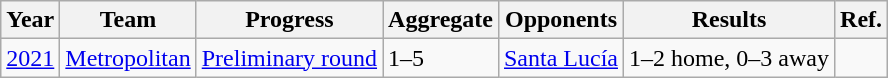<table class="wikitable">
<tr>
<th>Year</th>
<th>Team</th>
<th>Progress</th>
<th>Aggregate</th>
<th>Opponents</th>
<th>Results</th>
<th>Ref.</th>
</tr>
<tr>
<td><a href='#'>2021</a></td>
<td><a href='#'>Metropolitan</a></td>
<td><a href='#'>Preliminary round</a></td>
<td>1–5</td>
<td> <a href='#'>Santa Lucía</a></td>
<td>1–2 home, 0–3 away</td>
<td></td>
</tr>
</table>
